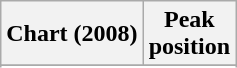<table class="wikitable sortable plainrowheaders" style="text-align:center">
<tr>
<th scope="col">Chart (2008)</th>
<th scope="col">Peak<br>position</th>
</tr>
<tr>
</tr>
<tr>
</tr>
<tr>
</tr>
<tr>
</tr>
</table>
